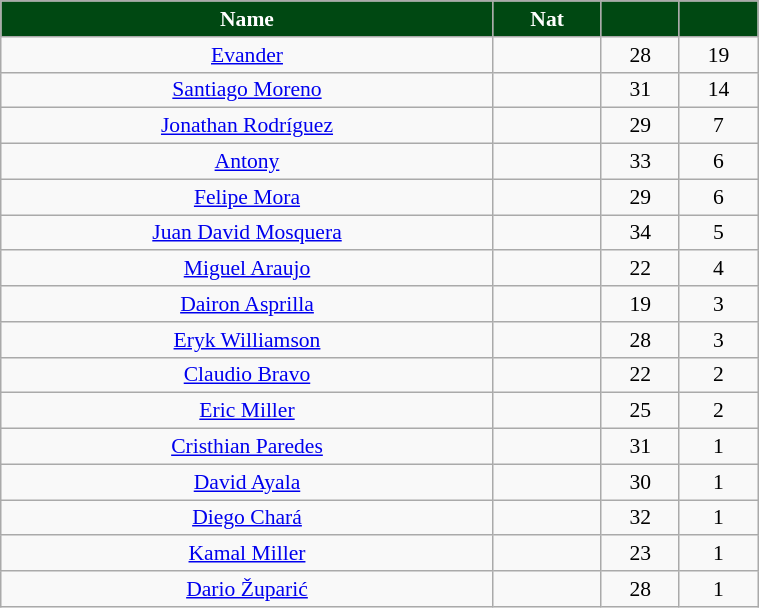<table class="wikitable" style="text-align:center; font-size:90%; width:40%;">
<tr>
<th style="background:#004812; color:white; text-align:center;">Name</th>
<th style="background:#004812; color:white; text-align:center;">Nat</th>
<th style="background:#004812; color:white; text-align:center;"></th>
<th style="background:#004812; color:white; text-align:center;"></th>
</tr>
<tr>
<td><a href='#'>Evander</a></td>
<td></td>
<td>28</td>
<td>19</td>
</tr>
<tr>
<td><a href='#'>Santiago Moreno</a></td>
<td></td>
<td>31</td>
<td>14</td>
</tr>
<tr>
<td><a href='#'>Jonathan Rodríguez</a></td>
<td></td>
<td>29</td>
<td>7</td>
</tr>
<tr>
<td><a href='#'>Antony</a></td>
<td></td>
<td>33</td>
<td>6</td>
</tr>
<tr>
<td><a href='#'>Felipe Mora</a></td>
<td></td>
<td>29</td>
<td>6</td>
</tr>
<tr>
<td><a href='#'>Juan David Mosquera</a></td>
<td></td>
<td>34</td>
<td>5</td>
</tr>
<tr>
<td><a href='#'>Miguel Araujo</a></td>
<td></td>
<td>22</td>
<td>4</td>
</tr>
<tr>
<td><a href='#'>Dairon Asprilla</a></td>
<td></td>
<td>19</td>
<td>3</td>
</tr>
<tr>
<td><a href='#'>Eryk Williamson</a></td>
<td></td>
<td>28</td>
<td>3</td>
</tr>
<tr>
<td><a href='#'>Claudio Bravo</a></td>
<td></td>
<td>22</td>
<td>2</td>
</tr>
<tr>
<td><a href='#'>Eric Miller</a></td>
<td></td>
<td>25</td>
<td>2</td>
</tr>
<tr>
<td><a href='#'>Cristhian Paredes</a></td>
<td></td>
<td>31</td>
<td>1</td>
</tr>
<tr>
<td><a href='#'>David Ayala</a></td>
<td></td>
<td>30</td>
<td>1</td>
</tr>
<tr>
<td><a href='#'>Diego Chará</a></td>
<td></td>
<td>32</td>
<td>1</td>
</tr>
<tr>
<td><a href='#'>Kamal Miller</a></td>
<td></td>
<td>23</td>
<td>1</td>
</tr>
<tr>
<td><a href='#'>Dario Župarić</a></td>
<td></td>
<td>28</td>
<td>1</td>
</tr>
</table>
